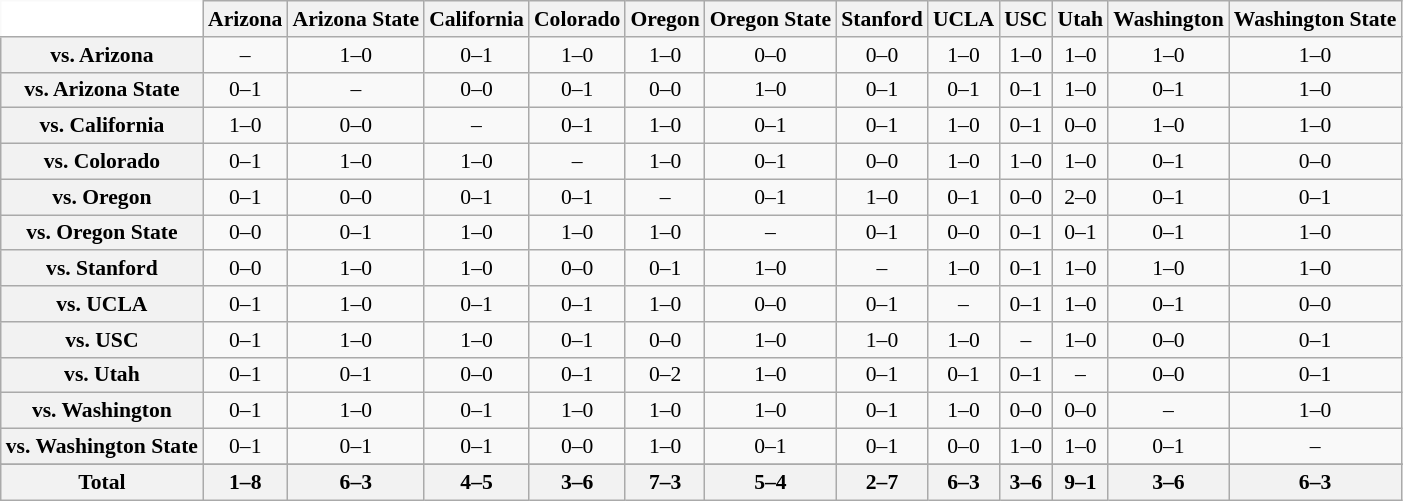<table class="wikitable" style="white-space:nowrap;font-size:90%;">
<tr>
<th colspan=1 style="background:white; border-top-style:hidden; border-left-style:hidden;"  width=110> </th>
<th style=>Arizona</th>
<th style=>Arizona State</th>
<th style=>California</th>
<th style=>Colorado</th>
<th style=>Oregon</th>
<th style=>Oregon State</th>
<th style=>Stanford</th>
<th style=>UCLA</th>
<th style=>USC</th>
<th style=>Utah</th>
<th style=>Washington</th>
<th style=>Washington State</th>
</tr>
<tr style="text-align:center;">
<th>vs. Arizona</th>
<td>–</td>
<td>1–0</td>
<td>0–1</td>
<td>1–0</td>
<td>1–0</td>
<td>0–0</td>
<td>0–0</td>
<td>1–0</td>
<td>1–0</td>
<td>1–0</td>
<td>1–0</td>
<td>1–0</td>
</tr>
<tr style="text-align:center;">
<th>vs. Arizona State</th>
<td>0–1</td>
<td>–</td>
<td>0–0</td>
<td>0–1</td>
<td>0–0</td>
<td>1–0</td>
<td>0–1</td>
<td>0–1</td>
<td>0–1</td>
<td>1–0</td>
<td>0–1</td>
<td>1–0</td>
</tr>
<tr style="text-align:center;">
<th>vs. California</th>
<td>1–0</td>
<td>0–0</td>
<td>–</td>
<td>0–1</td>
<td>1–0</td>
<td>0–1</td>
<td>0–1</td>
<td>1–0</td>
<td>0–1</td>
<td>0–0</td>
<td>1–0</td>
<td>1–0</td>
</tr>
<tr style="text-align:center;">
<th>vs. Colorado</th>
<td>0–1</td>
<td>1–0</td>
<td>1–0</td>
<td>–</td>
<td>1–0</td>
<td>0–1</td>
<td>0–0</td>
<td>1–0</td>
<td>1–0</td>
<td>1–0</td>
<td>0–1</td>
<td>0–0</td>
</tr>
<tr style="text-align:center;">
<th>vs. Oregon</th>
<td>0–1</td>
<td>0–0</td>
<td>0–1</td>
<td>0–1</td>
<td>–</td>
<td>0–1</td>
<td>1–0</td>
<td>0–1</td>
<td>0–0</td>
<td>2–0</td>
<td>0–1</td>
<td>0–1</td>
</tr>
<tr style="text-align:center;">
<th>vs. Oregon State</th>
<td>0–0</td>
<td>0–1</td>
<td>1–0</td>
<td>1–0</td>
<td>1–0</td>
<td>–</td>
<td>0–1</td>
<td>0–0</td>
<td>0–1</td>
<td>0–1</td>
<td>0–1</td>
<td>1–0</td>
</tr>
<tr style="text-align:center;">
<th>vs. Stanford</th>
<td>0–0</td>
<td>1–0</td>
<td>1–0</td>
<td>0–0</td>
<td>0–1</td>
<td>1–0</td>
<td>–</td>
<td>1–0</td>
<td>0–1</td>
<td>1–0</td>
<td>1–0</td>
<td>1–0</td>
</tr>
<tr style="text-align:center;">
<th>vs. UCLA</th>
<td>0–1</td>
<td>1–0</td>
<td>0–1</td>
<td>0–1</td>
<td>1–0</td>
<td>0–0</td>
<td>0–1</td>
<td>–</td>
<td>0–1</td>
<td>1–0</td>
<td>0–1</td>
<td>0–0</td>
</tr>
<tr style="text-align:center;">
<th>vs. USC</th>
<td>0–1</td>
<td>1–0</td>
<td>1–0</td>
<td>0–1</td>
<td>0–0</td>
<td>1–0</td>
<td>1–0</td>
<td>1–0</td>
<td>–</td>
<td>1–0</td>
<td>0–0</td>
<td>0–1</td>
</tr>
<tr style="text-align:center;">
<th>vs. Utah</th>
<td>0–1</td>
<td>0–1</td>
<td>0–0</td>
<td>0–1</td>
<td>0–2</td>
<td>1–0</td>
<td>0–1</td>
<td>0–1</td>
<td>0–1</td>
<td>–</td>
<td>0–0</td>
<td>0–1</td>
</tr>
<tr style="text-align:center;">
<th>vs. Washington</th>
<td>0–1</td>
<td>1–0</td>
<td>0–1</td>
<td>1–0</td>
<td>1–0</td>
<td>1–0</td>
<td>0–1</td>
<td>1–0</td>
<td>0–0</td>
<td>0–0</td>
<td>–</td>
<td>1–0</td>
</tr>
<tr style="text-align:center;">
<th>vs. Washington State</th>
<td>0–1</td>
<td>0–1</td>
<td>0–1</td>
<td>0–0</td>
<td>1–0</td>
<td>0–1</td>
<td>0–1</td>
<td>0–0</td>
<td>1–0</td>
<td>1–0</td>
<td>0–1</td>
<td>–</td>
</tr>
<tr style="text-align:center;">
</tr>
<tr style="text-align:center;">
<th>Total</th>
<th>1–8</th>
<th>6–3</th>
<th>4–5</th>
<th>3–6</th>
<th>7–3</th>
<th>5–4</th>
<th>2–7</th>
<th>6–3</th>
<th>3–6</th>
<th>9–1</th>
<th>3–6</th>
<th>6–3</th>
</tr>
</table>
